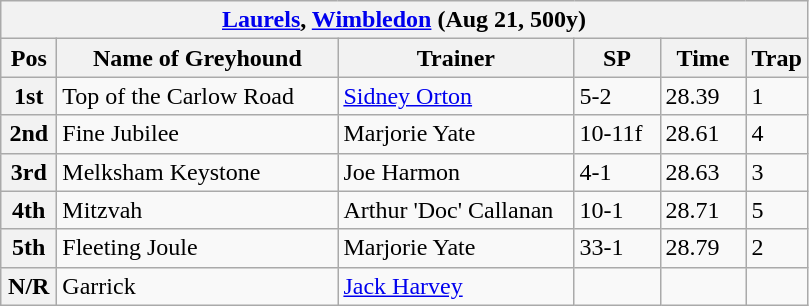<table class="wikitable">
<tr>
<th colspan="6"><a href='#'>Laurels</a>, <a href='#'>Wimbledon</a> (Aug 21, 500y)</th>
</tr>
<tr>
<th width=30>Pos</th>
<th width=180>Name of Greyhound</th>
<th width=150>Trainer</th>
<th width=50>SP</th>
<th width=50>Time</th>
<th width=30>Trap</th>
</tr>
<tr>
<th>1st</th>
<td>Top of the Carlow Road</td>
<td><a href='#'>Sidney Orton</a></td>
<td>5-2</td>
<td>28.39</td>
<td>1</td>
</tr>
<tr>
<th>2nd</th>
<td>Fine Jubilee</td>
<td>Marjorie Yate</td>
<td>10-11f</td>
<td>28.61</td>
<td>4</td>
</tr>
<tr>
<th>3rd</th>
<td>Melksham Keystone</td>
<td>Joe Harmon</td>
<td>4-1</td>
<td>28.63</td>
<td>3</td>
</tr>
<tr>
<th>4th</th>
<td>Mitzvah</td>
<td>Arthur 'Doc' Callanan</td>
<td>10-1</td>
<td>28.71</td>
<td>5</td>
</tr>
<tr>
<th>5th</th>
<td>Fleeting Joule</td>
<td>Marjorie Yate</td>
<td>33-1</td>
<td>28.79</td>
<td>2</td>
</tr>
<tr>
<th>N/R</th>
<td>Garrick</td>
<td><a href='#'>Jack Harvey</a></td>
<td></td>
<td></td>
<td></td>
</tr>
</table>
